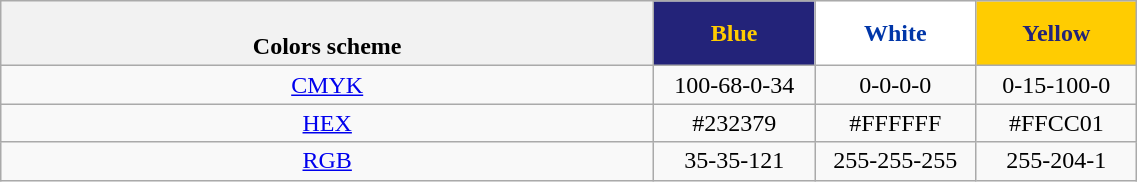<table class=wikitable width=60% style="text-align:center;">
<tr>
<th><br>Colors scheme</th>
<th style="background:#232379; width:100px; color:#ffcc01;">Blue</th>
<th style="background:#FFFFFF; width:100px; color:#0036A8;">White</th>
<th style="background:#ffcc01; width:100px; color:#232379;">Yellow</th>
</tr>
<tr>
<td><a href='#'>CMYK</a></td>
<td>100-68-0-34</td>
<td>0-0-0-0</td>
<td>0-15-100-0</td>
</tr>
<tr>
<td><a href='#'>HEX</a></td>
<td>#232379</td>
<td>#FFFFFF</td>
<td>#FFCC01</td>
</tr>
<tr>
<td><a href='#'>RGB</a></td>
<td>35-35-121</td>
<td>255-255-255</td>
<td>255-204-1</td>
</tr>
</table>
